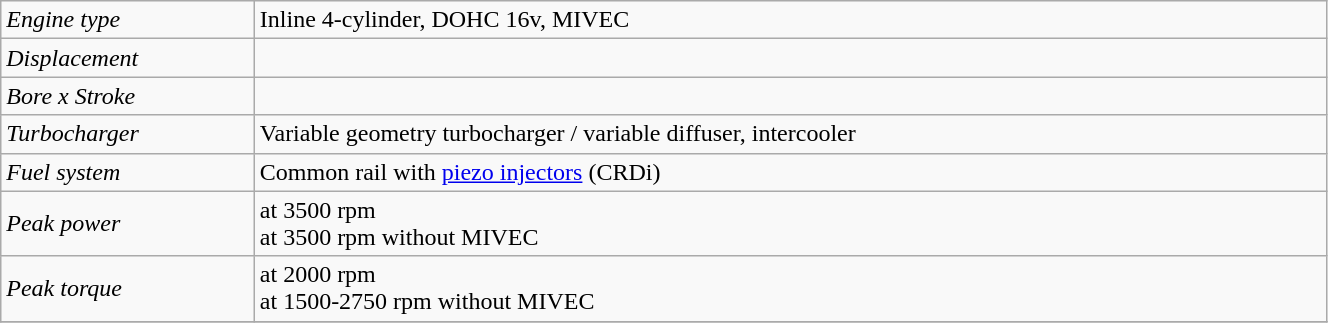<table class="wikitable" width="70%">
<tr>
<td><em>Engine type</em></td>
<td>Inline 4-cylinder, DOHC 16v, MIVEC</td>
</tr>
<tr>
<td><em>Displacement</em></td>
<td></td>
</tr>
<tr>
<td><em>Bore x Stroke</em></td>
<td></td>
</tr>
<tr>
<td><em>Turbocharger</em></td>
<td>Variable geometry turbocharger / variable diffuser, intercooler</td>
</tr>
<tr>
<td><em>Fuel system</em></td>
<td>Common rail with <a href='#'>piezo injectors</a> (CRDi)</td>
</tr>
<tr>
<td><em>Peak power</em></td>
<td> at 3500 rpm <br> at 3500 rpm without MIVEC</td>
</tr>
<tr>
<td><em>Peak torque</em></td>
<td> at 2000 rpm<br> at 1500-2750 rpm without MIVEC</td>
</tr>
<tr>
</tr>
</table>
